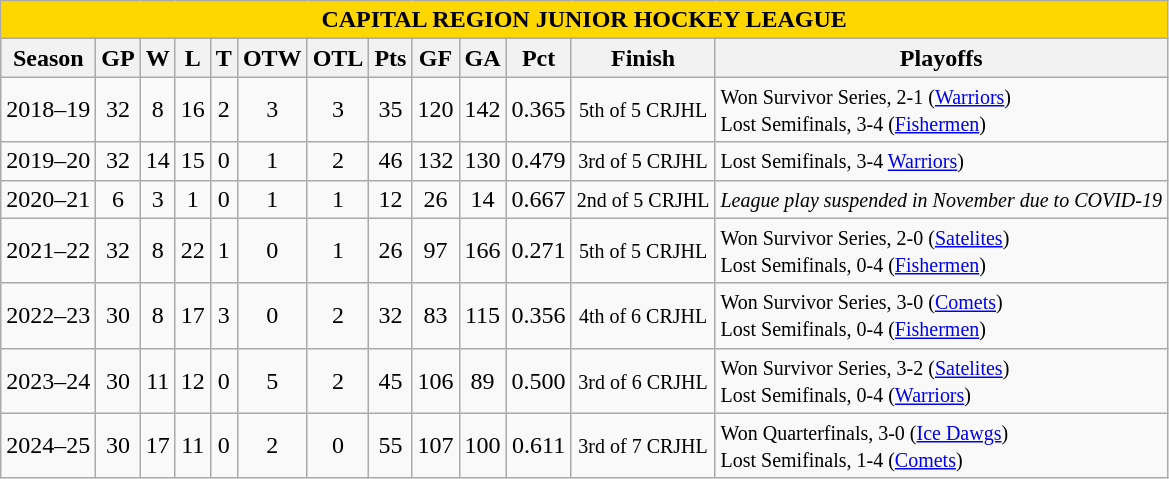<table class="wikitable" style="text-align:center">
<tr align="center"  bgcolor="gold"  style="color:black">
<td colspan=13><strong>CAPITAL REGION JUNIOR HOCKEY LEAGUE</strong></td>
</tr>
<tr>
<th>Season</th>
<th>GP</th>
<th>W</th>
<th>L</th>
<th>T</th>
<th>OTW</th>
<th>OTL</th>
<th>Pts</th>
<th>GF</th>
<th>GA</th>
<th>Pct</th>
<th>Finish</th>
<th>Playoffs</th>
</tr>
<tr>
<td>2018–19</td>
<td>32</td>
<td>8</td>
<td>16</td>
<td>2</td>
<td>3</td>
<td>3</td>
<td>35</td>
<td>120</td>
<td>142</td>
<td>0.365</td>
<td><small>5th of 5 CRJHL</small></td>
<td align=left><small>Won Survivor Series, 2-1 (<a href='#'>Warriors</a>)<br>Lost Semifinals, 3-4 (<a href='#'>Fishermen</a>)</small></td>
</tr>
<tr>
<td>2019–20</td>
<td>32</td>
<td>14</td>
<td>15</td>
<td>0</td>
<td>1</td>
<td>2</td>
<td>46</td>
<td>132</td>
<td>130</td>
<td>0.479</td>
<td><small>3rd of 5 CRJHL</small></td>
<td align=left><small> Lost Semifinals, 3-4 <a href='#'>Warriors</a>)</small></td>
</tr>
<tr>
<td>2020–21</td>
<td>6</td>
<td>3</td>
<td>1</td>
<td>0</td>
<td>1</td>
<td>1</td>
<td>12</td>
<td>26</td>
<td>14</td>
<td>0.667</td>
<td><small>2nd of 5 CRJHL</small></td>
<td align=left><small> <em>League play suspended in November due to COVID-19</em></small></td>
</tr>
<tr>
<td>2021–22</td>
<td>32</td>
<td>8</td>
<td>22</td>
<td>1</td>
<td>0</td>
<td>1</td>
<td>26</td>
<td>97</td>
<td>166</td>
<td>0.271</td>
<td><small>5th of 5 CRJHL</small></td>
<td align=left><small>Won Survivor Series, 2-0 (<a href='#'>Satelites</a>)<br>  Lost Semifinals, 0-4 (<a href='#'>Fishermen</a>)</small></td>
</tr>
<tr>
<td>2022–23</td>
<td>30</td>
<td>8</td>
<td>17</td>
<td>3</td>
<td>0</td>
<td>2</td>
<td>32</td>
<td>83</td>
<td>115</td>
<td>0.356</td>
<td><small>4th of 6 CRJHL</small></td>
<td align=left><small>Won Survivor Series, 3-0 (<a href='#'>Comets</a>)<br>  Lost Semifinals, 0-4 (<a href='#'>Fishermen</a>)</small></td>
</tr>
<tr>
<td>2023–24</td>
<td>30</td>
<td>11</td>
<td>12</td>
<td>0</td>
<td>5</td>
<td>2</td>
<td>45</td>
<td>106</td>
<td>89</td>
<td>0.500</td>
<td><small>3rd of 6 CRJHL</small></td>
<td align=left><small>Won Survivor Series, 3-2 (<a href='#'>Satelites</a>)<br> Lost Semifinals, 0-4 (<a href='#'>Warriors</a>)</small></td>
</tr>
<tr>
<td>2024–25</td>
<td>30</td>
<td>17</td>
<td>11</td>
<td>0</td>
<td>2</td>
<td>0</td>
<td>55</td>
<td>107</td>
<td>100</td>
<td>0.611</td>
<td><small>3rd of 7 CRJHL</small></td>
<td align=left><small>Won Quarterfinals, 3-0 (<a href='#'>Ice Dawgs</a>)<br> Lost Semifinals, 1-4 (<a href='#'>Comets</a>)</small></td>
</tr>
</table>
